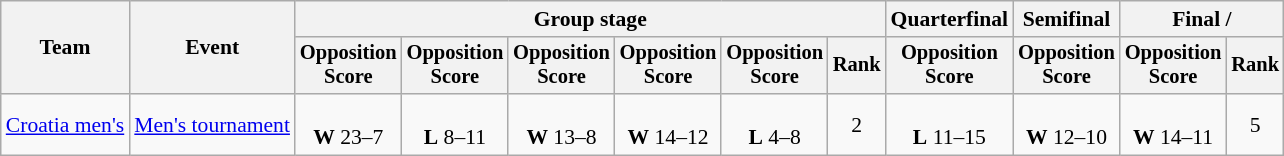<table class="wikitable" style="font-size:90%">
<tr>
<th rowspan=2>Team</th>
<th rowspan=2>Event</th>
<th colspan=6>Group stage</th>
<th>Quarterfinal</th>
<th>Semifinal</th>
<th colspan=2>Final / </th>
</tr>
<tr style="font-size:95%">
<th>Opposition<br>Score</th>
<th>Opposition<br>Score</th>
<th>Opposition<br>Score</th>
<th>Opposition<br>Score</th>
<th>Opposition<br>Score</th>
<th>Rank</th>
<th>Opposition<br>Score</th>
<th>Opposition<br>Score</th>
<th>Opposition<br>Score</th>
<th>Rank</th>
</tr>
<tr align=center>
<td align=left><a href='#'>Croatia men's</a></td>
<td align=left><a href='#'>Men's tournament</a></td>
<td><br><strong>W</strong> 23–7</td>
<td><br><strong>L</strong> 8–11</td>
<td><br><strong>W</strong> 13–8</td>
<td><br><strong>W</strong> 14–12</td>
<td><br><strong>L</strong> 4–8</td>
<td>2</td>
<td><br><strong>L</strong> 11–15</td>
<td><br><strong>W</strong> 12–10</td>
<td><br><strong>W</strong> 14–11</td>
<td>5</td>
</tr>
</table>
